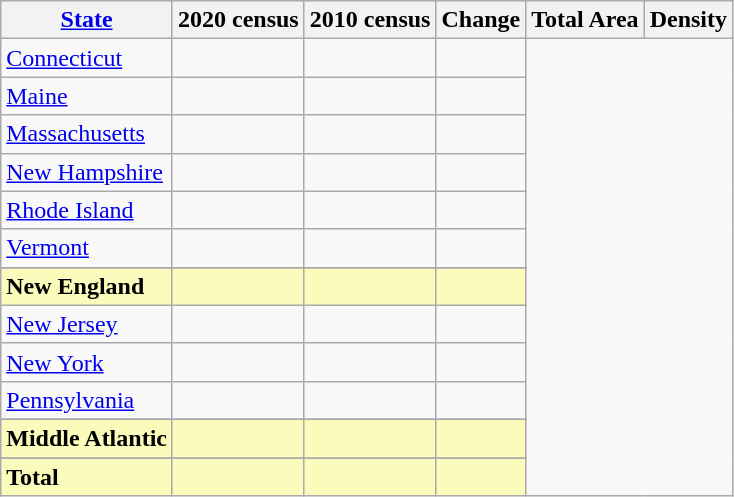<table class="wikitable sortable">
<tr>
<th><a href='#'>State</a></th>
<th>2020 census</th>
<th>2010 census</th>
<th>Change</th>
<th>Total Area</th>
<th>Density</th>
</tr>
<tr>
<td><a href='#'>Connecticut</a></td>
<td></td>
<td></td>
<td></td>
</tr>
<tr>
<td><a href='#'>Maine</a></td>
<td></td>
<td></td>
<td></td>
</tr>
<tr>
<td><a href='#'>Massachusetts</a></td>
<td></td>
<td></td>
<td></td>
</tr>
<tr>
<td><a href='#'>New Hampshire</a></td>
<td></td>
<td></td>
<td></td>
</tr>
<tr>
<td><a href='#'>Rhode Island</a></td>
<td></td>
<td></td>
<td></td>
</tr>
<tr>
<td><a href='#'>Vermont</a></td>
<td></td>
<td></td>
<td></td>
</tr>
<tr>
</tr>
<tr class=sortbottom style="background:#fbfbbb">
<td><strong>New England</strong></td>
<td></td>
<td></td>
<td></td>
</tr>
<tr>
<td><a href='#'>New Jersey</a></td>
<td></td>
<td></td>
<td></td>
</tr>
<tr>
<td><a href='#'>New York</a></td>
<td></td>
<td></td>
<td></td>
</tr>
<tr>
<td><a href='#'>Pennsylvania</a></td>
<td></td>
<td></td>
<td></td>
</tr>
<tr>
</tr>
<tr class=sortbottom style="background:#fbfbbb">
<td><strong>Middle Atlantic</strong></td>
<td></td>
<td></td>
<td></td>
</tr>
<tr>
</tr>
<tr class=sortbottom style="background:#fbfbbb">
<td><strong>Total</strong></td>
<td></td>
<td></td>
<td></td>
</tr>
</table>
